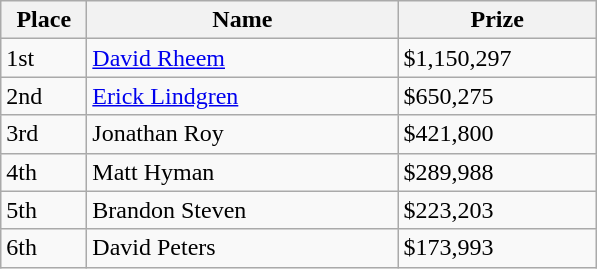<table class="wikitable">
<tr>
<th style="width:50px;">Place</th>
<th style="width:200px;">Name</th>
<th style="width:125px;">Prize</th>
</tr>
<tr>
<td>1st</td>
<td> <a href='#'>David Rheem</a></td>
<td>$1,150,297</td>
</tr>
<tr>
<td>2nd</td>
<td> <a href='#'>Erick Lindgren</a></td>
<td>$650,275</td>
</tr>
<tr>
<td>3rd</td>
<td> Jonathan Roy</td>
<td>$421,800</td>
</tr>
<tr>
<td>4th</td>
<td> Matt Hyman</td>
<td>$289,988</td>
</tr>
<tr>
<td>5th</td>
<td> Brandon Steven</td>
<td>$223,203</td>
</tr>
<tr>
<td>6th</td>
<td> David Peters</td>
<td>$173,993</td>
</tr>
</table>
